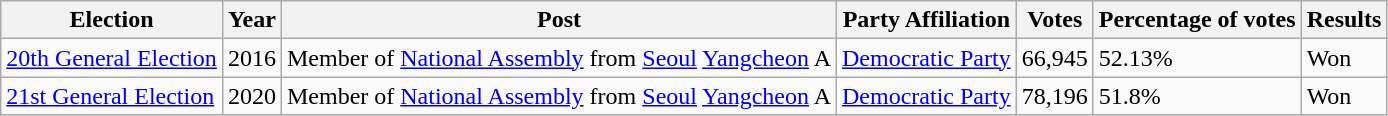<table class="wikitable">
<tr>
<th>Election</th>
<th>Year</th>
<th>Post</th>
<th>Party Affiliation</th>
<th>Votes</th>
<th>Percentage of votes</th>
<th>Results</th>
</tr>
<tr>
<td><a href='#'>20th General Election</a></td>
<td>2016</td>
<td>Member of <a href='#'>National Assembly</a> from <a href='#'>Seoul</a> <a href='#'>Yangcheon</a> A</td>
<td><a href='#'>Democratic Party</a></td>
<td>66,945</td>
<td>52.13%</td>
<td>Won</td>
</tr>
<tr>
<td><a href='#'>21st General Election</a></td>
<td>2020</td>
<td>Member of <a href='#'>National Assembly</a> from <a href='#'>Seoul</a> <a href='#'>Yangcheon</a> A</td>
<td><a href='#'>Democratic Party</a></td>
<td>78,196</td>
<td>51.8%</td>
<td>Won</td>
</tr>
</table>
